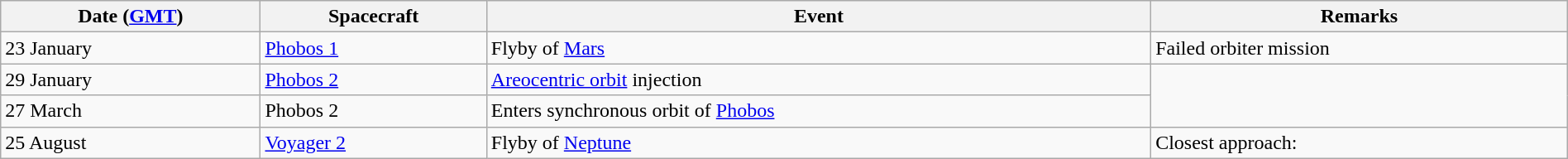<table class="wikitable" border="1" width="100%">
<tr>
<th>Date (<a href='#'>GMT</a>)</th>
<th>Spacecraft</th>
<th>Event</th>
<th>Remarks</th>
</tr>
<tr>
<td>23 January</td>
<td><a href='#'>Phobos 1</a></td>
<td>Flyby of <a href='#'>Mars</a></td>
<td>Failed orbiter mission</td>
</tr>
<tr>
<td>29 January</td>
<td><a href='#'>Phobos 2</a></td>
<td><a href='#'>Areocentric orbit</a> injection</td>
</tr>
<tr>
<td>27 March</td>
<td>Phobos 2</td>
<td>Enters synchronous orbit of <a href='#'>Phobos</a></td>
</tr>
<tr>
<td>25 August</td>
<td><a href='#'>Voyager 2</a></td>
<td>Flyby of <a href='#'>Neptune</a></td>
<td>Closest approach: </td>
</tr>
</table>
